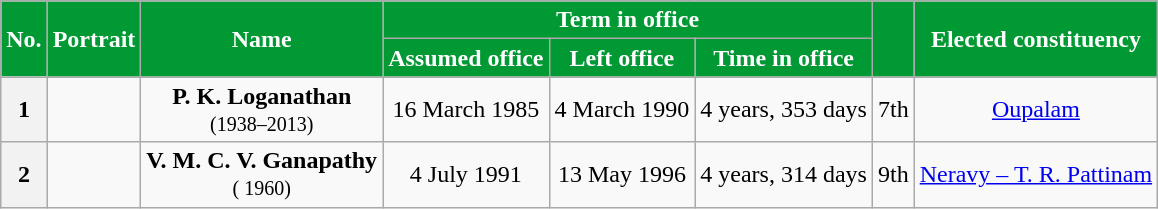<table class="wikitable sortable" style="text-align:center;">
<tr>
<th rowspan=2 style="background-color:#009933;color:white">No.</th>
<th rowspan=2 style="background-color:#009933;color:white">Portrait</th>
<th rowspan=2 style="background-color:#009933;color:white">Name<br></th>
<th colspan=3 style="background-color:#009933;color:white">Term in office</th>
<th rowspan=2 style="background-color:#009933;color:white"><a href='#'></a><br></th>
<th rowspan=2 style="background-color:#009933;color:white">Elected constituency</th>
</tr>
<tr>
<th style="background-color:#009933;color:white">Assumed office</th>
<th style="background-color:#009933;color:white">Left office</th>
<th style="background-color:#009933;color:white">Time in office</th>
</tr>
<tr>
<th>1</th>
<td></td>
<td><strong>P. K. Loganathan</strong><br><small>(1938–2013)</small></td>
<td>16 March 1985</td>
<td>4 March 1990</td>
<td>4 years, 353 days</td>
<td>7th<br></td>
<td><a href='#'>Oupalam</a></td>
</tr>
<tr>
<th>2</th>
<td></td>
<td><strong>V. M. C. V. Ganapathy</strong><br><small>( 1960)</small></td>
<td>4 July 1991</td>
<td>13 May 1996</td>
<td>4 years, 314 days</td>
<td>9th<br></td>
<td><a href='#'>Neravy – T. R. Pattinam</a></td>
</tr>
</table>
